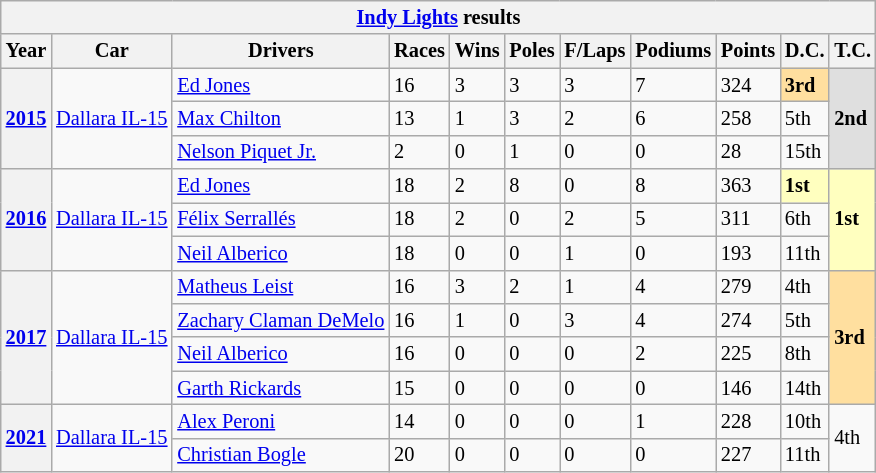<table class="wikitable" style="font-size:85%";width:700px">
<tr>
<th colspan="11"><a href='#'>Indy Lights</a> results</th>
</tr>
<tr valign="top">
<th>Year</th>
<th>Car</th>
<th>Drivers</th>
<th>Races</th>
<th>Wins</th>
<th>Poles</th>
<th>F/Laps</th>
<th>Podiums</th>
<th>Points</th>
<th>D.C.</th>
<th>T.C.</th>
</tr>
<tr>
<th rowspan="3"><a href='#'>2015</a></th>
<td rowspan="3"><a href='#'>Dallara IL-15</a></td>
<td> <a href='#'>Ed Jones</a></td>
<td>16</td>
<td>3</td>
<td>3</td>
<td>3</td>
<td>7</td>
<td>324</td>
<td style="background:#FFDF9F;"><strong>3rd</strong></td>
<td rowspan="3" style="background:#DFDFDF;"><strong>2nd</strong></td>
</tr>
<tr>
<td> <a href='#'>Max Chilton</a></td>
<td>13</td>
<td>1</td>
<td>3</td>
<td>2</td>
<td>6</td>
<td>258</td>
<td>5th</td>
</tr>
<tr>
<td> <a href='#'>Nelson Piquet Jr.</a></td>
<td>2</td>
<td>0</td>
<td>1</td>
<td>0</td>
<td>0</td>
<td>28</td>
<td>15th</td>
</tr>
<tr>
<th rowspan="3"><a href='#'>2016</a></th>
<td rowspan="3"><a href='#'>Dallara IL-15</a></td>
<td> <a href='#'>Ed Jones</a></td>
<td>18</td>
<td>2</td>
<td>8</td>
<td>0</td>
<td>8</td>
<td>363</td>
<td style="background:#FFFFBF;"><strong>1st</strong></td>
<td rowspan="3" style="background:#FFFFBF;"><strong>1st</strong></td>
</tr>
<tr>
<td> <a href='#'>Félix Serrallés</a></td>
<td>18</td>
<td>2</td>
<td>0</td>
<td>2</td>
<td>5</td>
<td>311</td>
<td>6th</td>
</tr>
<tr>
<td> <a href='#'>Neil Alberico</a></td>
<td>18</td>
<td>0</td>
<td>0</td>
<td>1</td>
<td>0</td>
<td>193</td>
<td>11th</td>
</tr>
<tr>
<th rowspan="4"><a href='#'>2017</a></th>
<td rowspan="4"><a href='#'>Dallara IL-15</a></td>
<td> <a href='#'>Matheus Leist</a></td>
<td>16</td>
<td>3</td>
<td>2</td>
<td>1</td>
<td>4</td>
<td>279</td>
<td>4th</td>
<td rowspan="4" style="background:#FFDF9F;"><strong>3rd</strong></td>
</tr>
<tr>
<td> <a href='#'>Zachary Claman DeMelo</a></td>
<td>16</td>
<td>1</td>
<td>0</td>
<td>3</td>
<td>4</td>
<td>274</td>
<td>5th</td>
</tr>
<tr>
<td> <a href='#'>Neil Alberico</a></td>
<td>16</td>
<td>0</td>
<td>0</td>
<td>0</td>
<td>2</td>
<td>225</td>
<td>8th</td>
</tr>
<tr>
<td> <a href='#'>Garth Rickards</a></td>
<td>15</td>
<td>0</td>
<td>0</td>
<td>0</td>
<td>0</td>
<td>146</td>
<td>14th</td>
</tr>
<tr>
<th rowspan="2"><a href='#'>2021</a></th>
<td rowspan="2"><a href='#'>Dallara IL-15</a></td>
<td> <a href='#'>Alex Peroni</a></td>
<td>14</td>
<td>0</td>
<td>0</td>
<td>0</td>
<td>1</td>
<td>228</td>
<td>10th</td>
<td rowspan="2">4th</td>
</tr>
<tr>
<td> <a href='#'>Christian Bogle</a></td>
<td>20</td>
<td>0</td>
<td>0</td>
<td>0</td>
<td>0</td>
<td>227</td>
<td>11th</td>
</tr>
</table>
